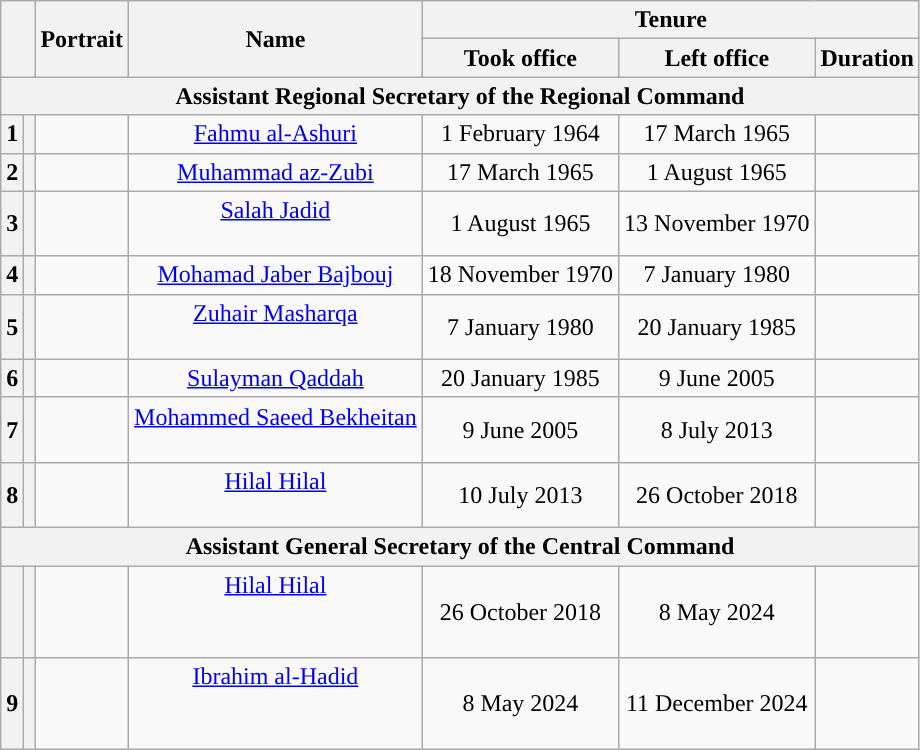<table class="wikitable" style="text-align:center">
<tr>
<th rowspan=2 colspan=2></th>
<th rowspan=2>Portrait</th>
<th rowspan=2>Name<br></th>
<th colspan=3>Tenure</th>
</tr>
<tr>
<th>Took office</th>
<th>Left office</th>
<th>Duration</th>
</tr>
<tr>
<th colspan=7>Assistant Regional Secretary of the Regional Command</th>
</tr>
<tr>
<th>1</th>
<th style="background:"></th>
<td></td>
<td><a href='#'>Fahmu al-Ashuri</a><br></td>
<td>1 February 1964</td>
<td>17 March 1965</td>
<td></td>
</tr>
<tr>
<th>2</th>
<th style="background:"></th>
<td></td>
<td><a href='#'>Muhammad az-Zubi</a><br></td>
<td>17 March 1965</td>
<td>1 August 1965</td>
<td></td>
</tr>
<tr>
<th>3</th>
<th style="background:"></th>
<td></td>
<td><a href='#'>Salah Jadid</a><br><br></td>
<td>1 August 1965</td>
<td>13 November 1970</td>
<td></td>
</tr>
<tr>
<th>4</th>
<th style="background:"></th>
<td></td>
<td><a href='#'>Mohamad Jaber Bajbouj</a><br></td>
<td>18 November 1970</td>
<td>7 January 1980</td>
<td></td>
</tr>
<tr>
<th>5</th>
<th style="background:"></th>
<td></td>
<td><a href='#'>Zuhair Masharqa</a><br><br></td>
<td>7 January 1980</td>
<td>20 January 1985</td>
<td></td>
</tr>
<tr>
<th>6</th>
<th style="background:"></th>
<td></td>
<td><a href='#'>Sulayman Qaddah</a><br></td>
<td>20 January 1985</td>
<td>9 June 2005</td>
<td></td>
</tr>
<tr>
<th>7</th>
<th style="background:"></th>
<td></td>
<td><a href='#'>Mohammed Saeed Bekheitan</a><br><br></td>
<td>9 June 2005</td>
<td>8 July 2013</td>
<td></td>
</tr>
<tr>
<th>8</th>
<th style="background:"></th>
<td></td>
<td><a href='#'>Hilal Hilal</a><br><br></td>
<td>10 July 2013</td>
<td>26 October 2018</td>
<td></td>
</tr>
<tr>
<th colspan=7>Assistant General Secretary of the Central Command</th>
</tr>
<tr>
<th></th>
<th style="background:"></th>
<td></td>
<td><a href='#'>Hilal Hilal</a><br><br><br></td>
<td>26 October 2018</td>
<td>8 May 2024</td>
<td></td>
</tr>
<tr>
<th>9</th>
<th style="background:"></th>
<td></td>
<td><a href='#'>Ibrahim al-Hadid</a><br><br><br></td>
<td>8 May 2024</td>
<td>11 December 2024</td>
<td></td>
</tr>
</table>
